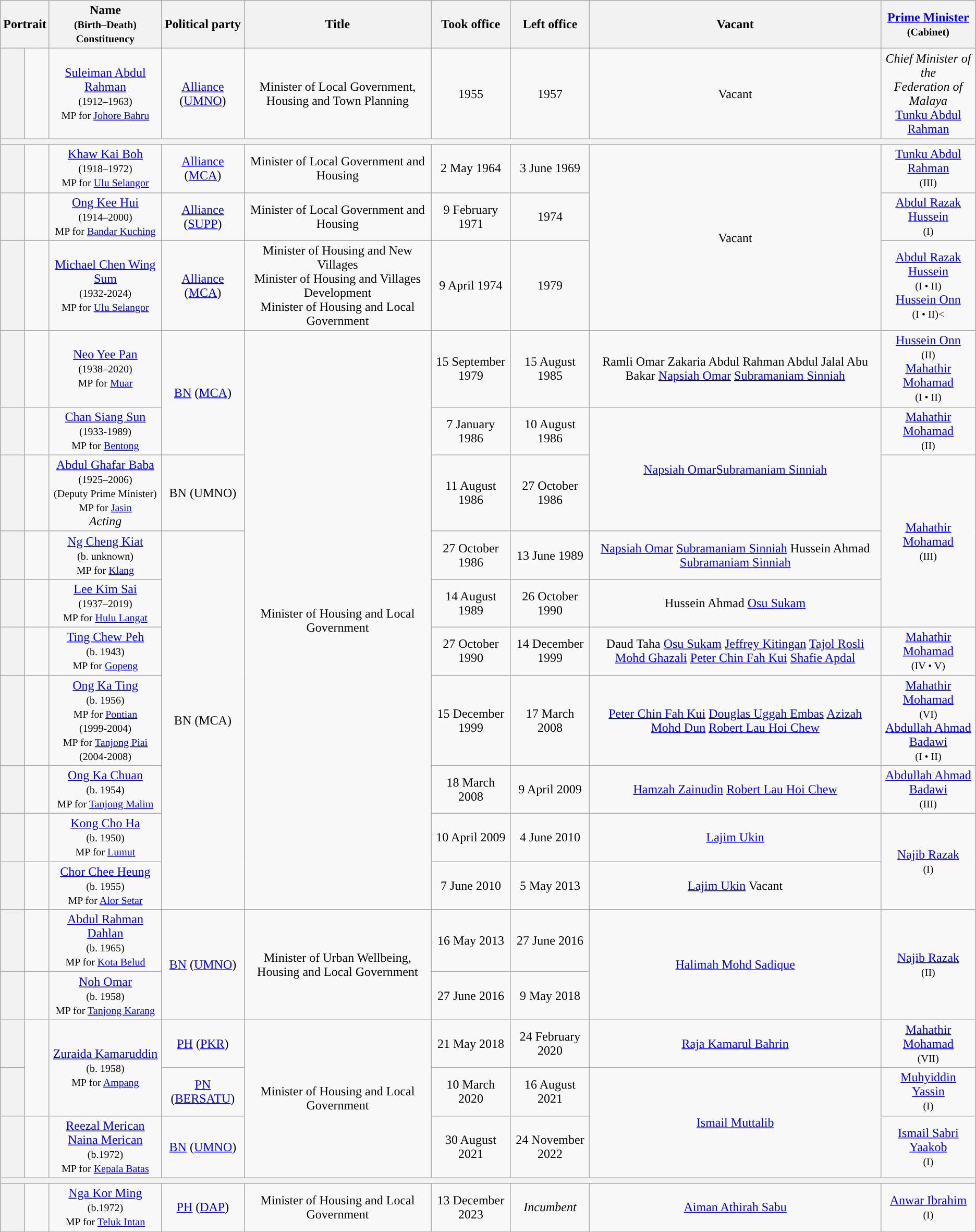<table class="wikitable" style="text-align:center;">
<tr>
<th colspan=2>Portrait</th>
<th>Name<br><small>(Birth–Death)<br>Constituency</small></th>
<th>Political party</th>
<th>Title</th>
<th>Took office</th>
<th>Left office</th>
<th>Vacant</th>
<th><a href='#'>Prime Minister</a><br><small>(Cabinet)</small></th>
</tr>
<tr>
<th style="background:"></th>
<td></td>
<td><a href='#'>Suleiman Abdul Rahman</a><br><small>(1912–1963)<br>MP for <a href='#'>Johore Bahru</a></small></td>
<td><a href='#'>Alliance</a> (<a href='#'>UMNO</a>)</td>
<td>Minister of Local Government, Housing and Town Planning</td>
<td>1955</td>
<td>1957</td>
<td>Vacant</td>
<td><em>Chief Minister of the <br>Federation of Malaya</em><br><a href='#'>Tunku Abdul Rahman</a></td>
</tr>
<tr>
<th colspan="9" bgcolor="cccccc"></th>
</tr>
<tr>
<th style="background:"></th>
<td></td>
<td><a href='#'>Khaw Kai Boh</a><br><small>(1918–1972)<br>MP for <a href='#'>Ulu Selangor</a></small></td>
<td><a href='#'>Alliance</a> (<a href='#'>MCA</a>)</td>
<td>Minister of Local Government and Housing</td>
<td>2 May 1964</td>
<td>3 June 1969</td>
<td rowspan="3">Vacant</td>
<td><a href='#'>Tunku Abdul Rahman</a><br><small>(III)</small></td>
</tr>
<tr>
<th style="background:"></th>
<td></td>
<td><a href='#'>Ong Kee Hui</a><br><small>(1914–2000)<br>MP for <a href='#'>Bandar Kuching</a></small></td>
<td><a href='#'>Alliance</a> (<a href='#'>SUPP</a>)</td>
<td>Minister of Local Government and Housing</td>
<td>9 February 1971</td>
<td>1974</td>
<td><a href='#'>Abdul Razak Hussein</a><br><small>(I)</small></td>
</tr>
<tr>
<th style="background:"></th>
<td></td>
<td><a href='#'>Michael Chen Wing Sum</a><br><small>(1932-2024)<br>MP for <a href='#'>Ulu Selangor</a></small></td>
<td><a href='#'>Alliance</a> (<a href='#'>MCA</a>)</td>
<td>Minister of Housing and New Villages<br>Minister of Housing and Villages Development<br>Minister of Housing and Local Government</td>
<td>9 April 1974</td>
<td>1979</td>
<td><a href='#'>Abdul Razak Hussein</a><br><small>(I • II)</small><br><a href='#'>Hussein Onn</a><br><small>(I • II)<</small></td>
</tr>
<tr>
<th style="background:"></th>
<td></td>
<td><a href='#'>Neo Yee Pan</a><br><small>(1938–2020)<br>MP for <a href='#'>Muar</a></small></td>
<td rowspan="2"><a href='#'>BN</a> (<a href='#'>MCA</a>)</td>
<td rowspan="10">Minister of Housing and Local Government</td>
<td>15 September 1979</td>
<td>15 August 1985</td>
<td>Ramli Omar Zakaria Abdul Rahman Abdul Jalal Abu Bakar <a href='#'>Napsiah Omar</a> <a href='#'>Subramaniam Sinniah</a> </td>
<td><a href='#'>Hussein Onn</a><br><small>(II)</small><br><a href='#'>Mahathir Mohamad</a><br><small>(I • II)</small></td>
</tr>
<tr>
<th style="background:"></th>
<td></td>
<td><a href='#'>Chan Siang Sun</a><br><small>(1933-1989)<br>MP for <a href='#'>Bentong</a></small></td>
<td>7 January 1986</td>
<td>10 August 1986</td>
<td rowspan="2"><a href='#'>Napsiah Omar</a><a href='#'>Subramaniam Sinniah</a></td>
<td><a href='#'>Mahathir Mohamad</a><br><small>(II)</small></td>
</tr>
<tr>
<th style="background:"></th>
<td></td>
<td><a href='#'>Abdul Ghafar Baba</a><br><small>(1925–2006)<br>(Deputy Prime Minister)<br>MP for <a href='#'>Jasin</a></small><br><em>Acting</em></td>
<td>BN (UMNO)</td>
<td>11 August 1986</td>
<td>27 October 1986</td>
<td rowspan="3"><a href='#'>Mahathir Mohamad</a><br><small>(III)</small></td>
</tr>
<tr>
<th style="background:"></th>
<td></td>
<td><a href='#'>Ng Cheng Kiat</a><br><small>(b. unknown)<br>MP for <a href='#'>Klang</a></small></td>
<td rowspan="7">BN (MCA)</td>
<td>27 October 1986</td>
<td>13 June 1989</td>
<td><a href='#'>Napsiah Omar</a> <a href='#'>Subramaniam Sinniah</a>  Hussein Ahmad <a href='#'>Subramaniam Sinniah</a> </td>
</tr>
<tr>
<th style="background:"></th>
<td></td>
<td><a href='#'>Lee Kim Sai</a><br><small>(1937–2019)<br>MP for <a href='#'>Hulu Langat</a></small></td>
<td>14 August 1989</td>
<td>26 October 1990</td>
<td>Hussein Ahmad <a href='#'>Osu Sukam</a></td>
</tr>
<tr>
<th style="background:"></th>
<td></td>
<td><a href='#'>Ting Chew Peh</a><br><small>(b. 1943)<br>MP for <a href='#'>Gopeng</a></small></td>
<td>27 October 1990</td>
<td>14 December 1999</td>
<td>Daud Taha <a href='#'>Osu Sukam</a>  <a href='#'>Jeffrey Kitingan</a> <a href='#'>Tajol Rosli Mohd Ghazali</a> <a href='#'>Peter Chin Fah Kui</a>  <a href='#'>Shafie Apdal</a></td>
<td><a href='#'>Mahathir Mohamad</a><br><small>(IV • V)</small></td>
</tr>
<tr>
<th style="background:"></th>
<td></td>
<td><a href='#'>Ong Ka Ting</a><br><small>(b. 1956)<br>MP for <a href='#'>Pontian</a><br>(1999-2004) <br> MP for <a href='#'>Tanjong Piai</a> <br> (2004-2008)</small></td>
<td>15 December 1999</td>
<td>17 March 2008</td>
<td><a href='#'>Peter Chin Fah Kui</a> <a href='#'>Douglas Uggah Embas</a>  <a href='#'>Azizah Mohd Dun</a> <a href='#'>Robert Lau Hoi Chew</a> </td>
<td><a href='#'>Mahathir Mohamad</a><br><small>(VI)</small><br><a href='#'>Abdullah Ahmad Badawi</a><br><small>(I • II)</small></td>
</tr>
<tr>
<th style="background:"></th>
<td></td>
<td><a href='#'>Ong Ka Chuan</a><br><small>(b. 1954)<br>MP for <a href='#'>Tanjong Malim</a></small></td>
<td>18 March 2008</td>
<td>9 April 2009</td>
<td><a href='#'>Hamzah Zainudin</a> <a href='#'>Robert Lau Hoi Chew</a> </td>
<td><a href='#'>Abdullah Ahmad Badawi</a><br><small>(III)</small></td>
</tr>
<tr>
<th style="background:"></th>
<td></td>
<td><a href='#'>Kong Cho Ha</a><br><small>(b. 1950)<br>MP for <a href='#'>Lumut</a></small></td>
<td>10 April 2009</td>
<td>4 June 2010</td>
<td><a href='#'>Lajim Ukin</a></td>
<td rowspan="2"><a href='#'>Najib Razak</a><br><small>(I)</small></td>
</tr>
<tr>
<th style="background:"></th>
<td></td>
<td><a href='#'>Chor Chee Heung</a><br><small>(b. 1955)<br>MP for <a href='#'>Alor Setar</a></small></td>
<td>7 June 2010</td>
<td>5 May 2013</td>
<td><a href='#'>Lajim Ukin</a> Vacant </td>
</tr>
<tr>
<th style="background:"></th>
<td></td>
<td><a href='#'>Abdul Rahman Dahlan</a><br><small>(b. 1965)<br>MP for <a href='#'>Kota Belud</a></small></td>
<td rowspan=2><a href='#'>BN</a> (<a href='#'>UMNO</a>)</td>
<td rowspan=2>Minister of Urban Wellbeing, Housing and Local Government</td>
<td>16 May 2013</td>
<td>27 June 2016</td>
<td rowspan="2"><a href='#'>Halimah Mohd Sadique</a></td>
<td rowspan="2"><a href='#'>Najib Razak</a><br><small>(II)</small></td>
</tr>
<tr>
<th style="background:"></th>
<td></td>
<td><a href='#'>Noh Omar</a><br><small>(b. 1958)<br>MP for <a href='#'>Tanjong Karang</a></small></td>
<td>27 June 2016</td>
<td>9 May 2018</td>
</tr>
<tr>
<th style="background:"></th>
<td rowspan=2></td>
<td rowspan=2><a href='#'>Zuraida Kamaruddin</a><br><small>(b. 1958)<br>MP for <a href='#'>Ampang</a></small></td>
<td><a href='#'>PH</a> (<a href='#'>PKR</a>)</td>
<td rowspan=3>Minister of Housing and Local Government</td>
<td>21 May 2018</td>
<td>24 February 2020</td>
<td><a href='#'>Raja Kamarul Bahrin</a></td>
<td><a href='#'>Mahathir Mohamad</a><br><small>(VII)</small></td>
</tr>
<tr>
<th style="background:"></th>
<td><a href='#'>PN</a> (<a href='#'>BERSATU</a>)</td>
<td>10 March 2020</td>
<td>16 August 2021</td>
<td rowspan="2"><a href='#'>Ismail Muttalib</a></td>
<td><a href='#'>Muhyiddin Yassin</a><br><small>(I)</small></td>
</tr>
<tr>
<th style="background:"></th>
<td></td>
<td><a href='#'>Reezal Merican Naina Merican</a><br><small>(b.1972)<br>MP for <a href='#'>Kepala Batas</a></small></td>
<td><a href='#'>BN</a> (<a href='#'>UMNO</a>)</td>
<td>30 August 2021</td>
<td>24 November 2022</td>
<td><a href='#'>Ismail Sabri Yaakob</a><br><small>(I)</small></td>
</tr>
<tr>
<th colspan="9" bgcolor="cccccc"></th>
</tr>
<tr>
<th style="background:"></th>
<td></td>
<td><a href='#'>Nga Kor Ming</a><br><small>(b.1972)<br>MP for <a href='#'>Teluk Intan</a></small></td>
<td><a href='#'>PH</a> (<a href='#'>DAP</a>)</td>
<td>Minister of Housing and Local Government</td>
<td>13 December 2023</td>
<td><em>Incumbent</em></td>
<td><a href='#'>Aiman Athirah Sabu</a></td>
<td><a href='#'>Anwar Ibrahim</a><br><small>(I)</small></td>
</tr>
<tr>
</tr>
</table>
